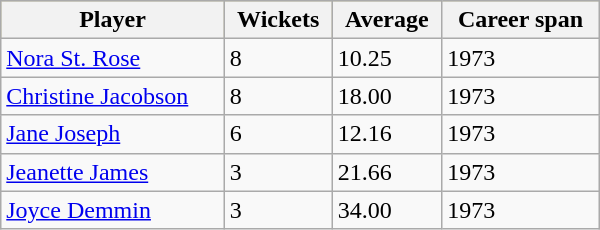<table class="wikitable"  style="width: 400px;">
<tr bgcolor=#bdb76b>
<th>Player</th>
<th>Wickets</th>
<th>Average</th>
<th>Career span</th>
</tr>
<tr>
<td><a href='#'>Nora St. Rose</a></td>
<td>8</td>
<td>10.25</td>
<td>1973</td>
</tr>
<tr>
<td><a href='#'>Christine Jacobson</a></td>
<td>8</td>
<td>18.00</td>
<td>1973</td>
</tr>
<tr>
<td><a href='#'>Jane Joseph</a></td>
<td>6</td>
<td>12.16</td>
<td>1973</td>
</tr>
<tr>
<td><a href='#'>Jeanette James</a></td>
<td>3</td>
<td>21.66</td>
<td>1973</td>
</tr>
<tr>
<td><a href='#'>Joyce Demmin</a></td>
<td>3</td>
<td>34.00</td>
<td>1973</td>
</tr>
</table>
